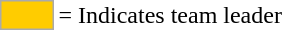<table>
<tr>
<td style="background:#fc0; border:1px solid #aaa; width:2em;"></td>
<td>= Indicates team leader</td>
</tr>
</table>
